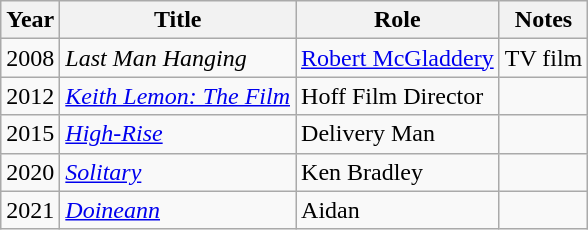<table class="wikitable sortable">
<tr>
<th>Year</th>
<th>Title</th>
<th>Role</th>
<th>Notes</th>
</tr>
<tr>
<td>2008</td>
<td><em>Last Man Hanging</em></td>
<td><a href='#'>Robert McGladdery</a></td>
<td>TV film</td>
</tr>
<tr>
<td>2012</td>
<td><em><a href='#'>Keith Lemon: The Film</a></em></td>
<td>Hoff Film Director</td>
<td></td>
</tr>
<tr>
<td>2015</td>
<td><em><a href='#'>High-Rise</a></em></td>
<td>Delivery Man</td>
<td></td>
</tr>
<tr>
<td>2020</td>
<td><em><a href='#'>Solitary</a></em></td>
<td>Ken Bradley</td>
<td></td>
</tr>
<tr>
<td>2021</td>
<td><em><a href='#'>Doineann</a></em></td>
<td>Aidan</td>
<td></td>
</tr>
</table>
